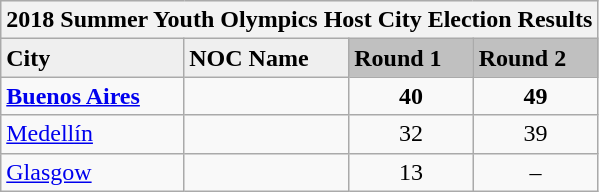<table class=wikitable>
<tr style="background:#efefef;">
<th colspan="6">2018 Summer Youth Olympics Host City Election Results</th>
</tr>
<tr style="background:#efefef;">
<td><strong>City</strong></td>
<td><strong>NOC Name</strong></td>
<td style="background:silver;"><strong>Round 1</strong></td>
<td style="background:silver;"><strong>Round 2</strong></td>
</tr>
<tr>
<td><strong> <a href='#'>Buenos Aires</a></strong></td>
<td><strong> </strong></td>
<td style="text-align:center;"><strong>40</strong></td>
<td style="text-align:center;"><strong>49</strong></td>
</tr>
<tr>
<td><a href='#'>Medellín</a></td>
<td></td>
<td style="text-align:center;">32</td>
<td style="text-align:center;">39</td>
</tr>
<tr>
<td><a href='#'>Glasgow</a></td>
<td></td>
<td style="text-align:center;">13</td>
<td style="text-align:center;">–</td>
</tr>
</table>
